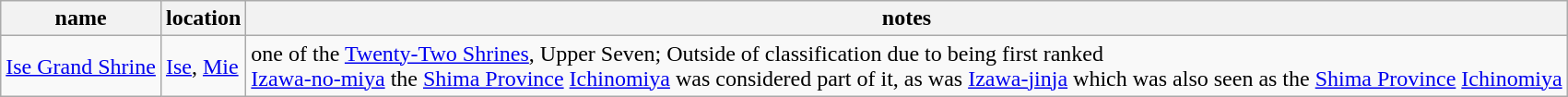<table class="wikitable sortable">
<tr>
<th>name</th>
<th>location</th>
<th>notes</th>
</tr>
<tr>
<td><a href='#'>Ise Grand Shrine</a></td>
<td><a href='#'>Ise</a>, <a href='#'>Mie</a></td>
<td>one of the <a href='#'>Twenty-Two Shrines</a>, Upper Seven; Outside of classification due to being first ranked<br><a href='#'>Izawa-no-miya</a> the <a href='#'>Shima Province</a> <a href='#'>Ichinomiya</a> was considered part of it, as was <a href='#'>Izawa-jinja</a> which was also seen as the <a href='#'>Shima Province</a> <a href='#'>Ichinomiya</a></td>
</tr>
</table>
